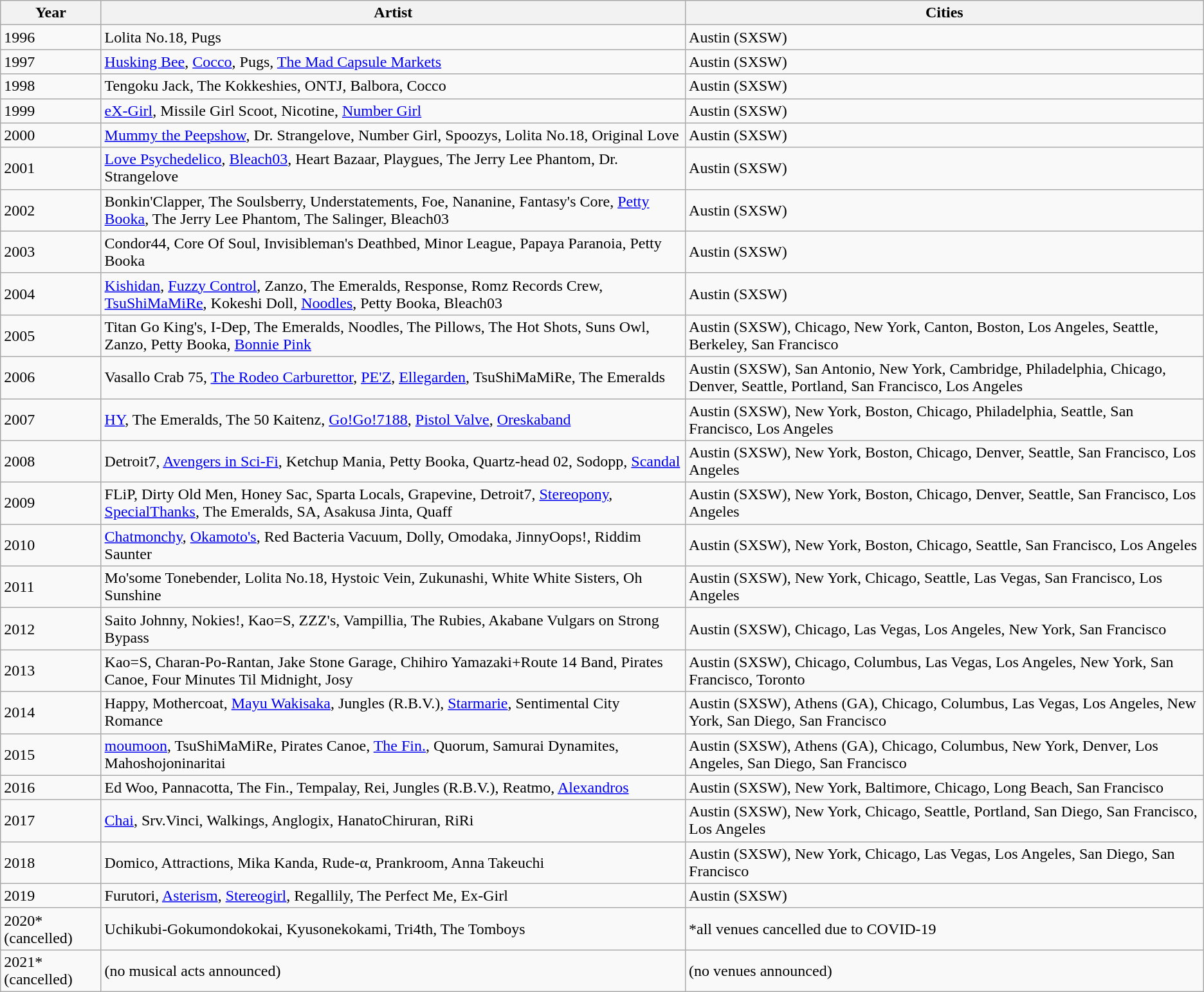<table class="wikitable">
<tr>
<th>Year</th>
<th>Artist</th>
<th>Cities</th>
</tr>
<tr>
<td>1996</td>
<td>Lolita No.18, Pugs</td>
<td>Austin (SXSW)</td>
</tr>
<tr>
<td>1997</td>
<td><a href='#'>Husking Bee</a>, <a href='#'>Cocco</a>, Pugs, <a href='#'>The Mad Capsule Markets</a></td>
<td>Austin (SXSW)</td>
</tr>
<tr>
<td>1998</td>
<td>Tengoku Jack, The Kokkeshies, ONTJ, Balbora, Cocco</td>
<td>Austin (SXSW)</td>
</tr>
<tr>
<td>1999</td>
<td><a href='#'>eX-Girl</a>, Missile Girl Scoot, Nicotine, <a href='#'>Number Girl</a></td>
<td>Austin (SXSW)</td>
</tr>
<tr>
<td>2000</td>
<td><a href='#'>Mummy the Peepshow</a>, Dr. Strangelove, Number Girl, Spoozys, Lolita No.18, Original Love</td>
<td>Austin (SXSW)</td>
</tr>
<tr>
<td>2001</td>
<td><a href='#'>Love Psychedelico</a>, <a href='#'>Bleach03</a>, Heart Bazaar, Playgues, The Jerry Lee Phantom, Dr. Strangelove</td>
<td>Austin (SXSW)</td>
</tr>
<tr>
<td>2002</td>
<td>Bonkin'Clapper, The Soulsberry, Understatements, Foe, Nananine, Fantasy's Core, <a href='#'>Petty Booka</a>, The Jerry Lee Phantom, The Salinger, Bleach03</td>
<td>Austin (SXSW)</td>
</tr>
<tr>
<td>2003</td>
<td>Condor44, Core Of Soul, Invisibleman's Deathbed, Minor League, Papaya Paranoia, Petty Booka</td>
<td>Austin (SXSW)</td>
</tr>
<tr>
<td>2004</td>
<td><a href='#'>Kishidan</a>, <a href='#'>Fuzzy Control</a>, Zanzo, The Emeralds, Response, Romz Records Crew, <a href='#'>TsuShiMaMiRe</a>, Kokeshi Doll, <a href='#'>Noodles</a>, Petty Booka, Bleach03</td>
<td>Austin (SXSW)</td>
</tr>
<tr>
<td>2005</td>
<td>Titan Go King's, I-Dep, The Emeralds, Noodles, The Pillows, The Hot Shots, Suns Owl, Zanzo, Petty Booka, <a href='#'>Bonnie Pink</a></td>
<td>Austin (SXSW), Chicago, New York, Canton, Boston, Los Angeles, Seattle, Berkeley, San Francisco</td>
</tr>
<tr>
<td>2006</td>
<td>Vasallo Crab 75, <a href='#'>The Rodeo Carburettor</a>, <a href='#'>PE'Z</a>, <a href='#'>Ellegarden</a>, TsuShiMaMiRe, The Emeralds</td>
<td>Austin (SXSW), San Antonio, New York, Cambridge, Philadelphia, Chicago, Denver, Seattle, Portland, San Francisco, Los Angeles</td>
</tr>
<tr>
<td>2007</td>
<td><a href='#'>HY</a>, The Emeralds, The 50 Kaitenz, <a href='#'>Go!Go!7188</a>, <a href='#'>Pistol Valve</a>, <a href='#'>Oreskaband</a></td>
<td>Austin (SXSW), New York, Boston, Chicago, Philadelphia, Seattle, San Francisco, Los Angeles</td>
</tr>
<tr>
<td>2008</td>
<td>Detroit7, <a href='#'>Avengers in Sci-Fi</a>, Ketchup Mania, Petty Booka, Quartz-head 02, Sodopp, <a href='#'>Scandal</a></td>
<td>Austin (SXSW), New York, Boston, Chicago, Denver, Seattle, San Francisco, Los Angeles</td>
</tr>
<tr>
<td>2009</td>
<td>FLiP, Dirty Old Men, Honey Sac, Sparta Locals, Grapevine, Detroit7, <a href='#'>Stereopony</a>, <a href='#'>SpecialThanks</a>, The Emeralds, SA, Asakusa Jinta, Quaff</td>
<td>Austin (SXSW), New York, Boston, Chicago, Denver, Seattle, San Francisco, Los Angeles</td>
</tr>
<tr>
<td>2010</td>
<td><a href='#'>Chatmonchy</a>, <a href='#'>Okamoto's</a>, Red Bacteria Vacuum, Dolly, Omodaka, JinnyOops!, Riddim Saunter</td>
<td>Austin (SXSW), New York, Boston, Chicago, Seattle,  San Francisco, Los Angeles</td>
</tr>
<tr>
<td>2011</td>
<td>Mo'some Tonebender, Lolita No.18, Hystoic Vein, Zukunashi, White White Sisters, Oh Sunshine</td>
<td>Austin (SXSW), New York, Chicago, Seattle, Las Vegas, San Francisco, Los Angeles</td>
</tr>
<tr>
<td>2012</td>
<td>Saito Johnny, Nokies!, Kao=S, ZZZ's, Vampillia, The Rubies, Akabane Vulgars on Strong Bypass</td>
<td>Austin (SXSW), Chicago, Las Vegas, Los Angeles, New York, San Francisco</td>
</tr>
<tr>
<td>2013</td>
<td>Kao=S, Charan-Po-Rantan, Jake Stone Garage, Chihiro Yamazaki+Route 14 Band, Pirates Canoe, Four Minutes Til Midnight, Josy</td>
<td>Austin (SXSW), Chicago, Columbus, Las Vegas, Los Angeles, New York, San Francisco, Toronto</td>
</tr>
<tr>
<td>2014</td>
<td>Happy, Mothercoat, <a href='#'>Mayu Wakisaka</a>, Jungles (R.B.V.), <a href='#'>Starmarie</a>, Sentimental City Romance</td>
<td>Austin (SXSW), Athens (GA), Chicago, Columbus, Las Vegas, Los Angeles, New York, San Diego, San Francisco</td>
</tr>
<tr>
<td>2015</td>
<td><a href='#'>moumoon</a>, TsuShiMaMiRe, Pirates Canoe, <a href='#'>The Fin.</a>, Quorum, Samurai Dynamites, Mahoshojoninaritai</td>
<td>Austin (SXSW), Athens (GA), Chicago, Columbus, New York, Denver, Los Angeles, San Diego, San Francisco</td>
</tr>
<tr>
<td>2016</td>
<td>Ed Woo, Pannacotta, The Fin., Tempalay, Rei, Jungles (R.B.V.), Reatmo, <a href='#'>Alexandros</a></td>
<td>Austin (SXSW), New York, Baltimore, Chicago, Long Beach, San Francisco</td>
</tr>
<tr>
<td>2017</td>
<td><a href='#'>Chai</a>, Srv.Vinci, Walkings, Anglogix, HanatoChiruran, RiRi</td>
<td>Austin (SXSW), New York, Chicago, Seattle, Portland, San Diego, San Francisco, Los Angeles</td>
</tr>
<tr>
<td>2018</td>
<td>Domico, Attractions, Mika Kanda, Rude-α, Prankroom, Anna Takeuchi</td>
<td>Austin (SXSW), New York, Chicago, Las Vegas, Los Angeles, San Diego, San Francisco</td>
</tr>
<tr>
<td>2019</td>
<td>Furutori, <a href='#'>Asterism</a>, <a href='#'>Stereogirl</a>, Regallily, The Perfect Me, Ex-Girl</td>
<td>Austin (SXSW)</td>
</tr>
<tr>
<td>2020* (cancelled)</td>
<td>Uchikubi-Gokumondokokai, Kyusonekokami, Tri4th, The Tomboys</td>
<td>*all venues cancelled due to COVID-19</td>
</tr>
<tr>
<td>2021* (cancelled)</td>
<td>(no musical acts announced)</td>
<td>(no venues announced)</td>
</tr>
</table>
